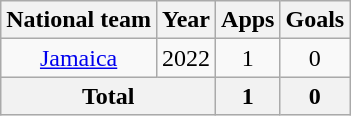<table class=wikitable style="text-align:center">
<tr>
<th>National team</th>
<th>Year</th>
<th>Apps</th>
<th>Goals</th>
</tr>
<tr>
<td><a href='#'>Jamaica</a></td>
<td>2022</td>
<td>1</td>
<td>0</td>
</tr>
<tr>
<th colspan="2">Total</th>
<th>1</th>
<th>0</th>
</tr>
</table>
